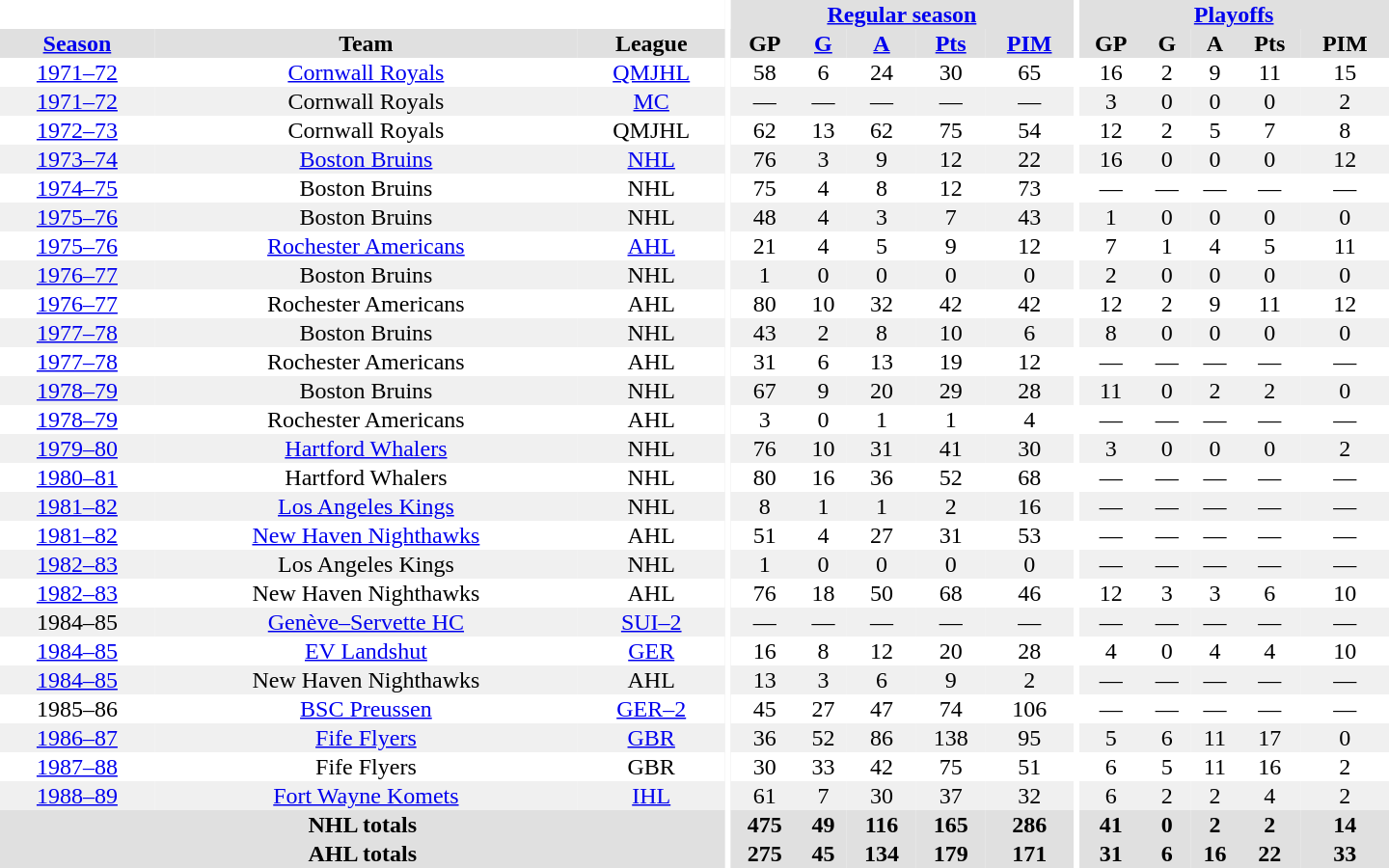<table border="0" cellpadding="1" cellspacing="0" style="text-align:center; width:60em">
<tr bgcolor="#e0e0e0">
<th colspan="3" bgcolor="#ffffff"></th>
<th rowspan="100" bgcolor="#ffffff"></th>
<th colspan="5"><a href='#'>Regular season</a></th>
<th rowspan="100" bgcolor="#ffffff"></th>
<th colspan="5"><a href='#'>Playoffs</a></th>
</tr>
<tr bgcolor="#e0e0e0">
<th><a href='#'>Season</a></th>
<th>Team</th>
<th>League</th>
<th>GP</th>
<th><a href='#'>G</a></th>
<th><a href='#'>A</a></th>
<th><a href='#'>Pts</a></th>
<th><a href='#'>PIM</a></th>
<th>GP</th>
<th>G</th>
<th>A</th>
<th>Pts</th>
<th>PIM</th>
</tr>
<tr>
<td><a href='#'>1971–72</a></td>
<td><a href='#'>Cornwall Royals</a></td>
<td><a href='#'>QMJHL</a></td>
<td>58</td>
<td>6</td>
<td>24</td>
<td>30</td>
<td>65</td>
<td>16</td>
<td>2</td>
<td>9</td>
<td>11</td>
<td>15</td>
</tr>
<tr bgcolor="#f0f0f0">
<td><a href='#'>1971–72</a></td>
<td>Cornwall Royals</td>
<td><a href='#'>MC</a></td>
<td>—</td>
<td>—</td>
<td>—</td>
<td>—</td>
<td>—</td>
<td>3</td>
<td>0</td>
<td>0</td>
<td>0</td>
<td>2</td>
</tr>
<tr>
<td><a href='#'>1972–73</a></td>
<td>Cornwall Royals</td>
<td>QMJHL</td>
<td>62</td>
<td>13</td>
<td>62</td>
<td>75</td>
<td>54</td>
<td>12</td>
<td>2</td>
<td>5</td>
<td>7</td>
<td>8</td>
</tr>
<tr bgcolor="#f0f0f0">
<td><a href='#'>1973–74</a></td>
<td><a href='#'>Boston Bruins</a></td>
<td><a href='#'>NHL</a></td>
<td>76</td>
<td>3</td>
<td>9</td>
<td>12</td>
<td>22</td>
<td>16</td>
<td>0</td>
<td>0</td>
<td>0</td>
<td>12</td>
</tr>
<tr>
<td><a href='#'>1974–75</a></td>
<td>Boston Bruins</td>
<td>NHL</td>
<td>75</td>
<td>4</td>
<td>8</td>
<td>12</td>
<td>73</td>
<td>—</td>
<td>—</td>
<td>—</td>
<td>—</td>
<td>—</td>
</tr>
<tr bgcolor="#f0f0f0">
<td><a href='#'>1975–76</a></td>
<td>Boston Bruins</td>
<td>NHL</td>
<td>48</td>
<td>4</td>
<td>3</td>
<td>7</td>
<td>43</td>
<td>1</td>
<td>0</td>
<td>0</td>
<td>0</td>
<td>0</td>
</tr>
<tr>
<td><a href='#'>1975–76</a></td>
<td><a href='#'>Rochester Americans</a></td>
<td><a href='#'>AHL</a></td>
<td>21</td>
<td>4</td>
<td>5</td>
<td>9</td>
<td>12</td>
<td>7</td>
<td>1</td>
<td>4</td>
<td>5</td>
<td>11</td>
</tr>
<tr bgcolor="#f0f0f0">
<td><a href='#'>1976–77</a></td>
<td>Boston Bruins</td>
<td>NHL</td>
<td>1</td>
<td>0</td>
<td>0</td>
<td>0</td>
<td>0</td>
<td>2</td>
<td>0</td>
<td>0</td>
<td>0</td>
<td>0</td>
</tr>
<tr>
<td><a href='#'>1976–77</a></td>
<td>Rochester Americans</td>
<td>AHL</td>
<td>80</td>
<td>10</td>
<td>32</td>
<td>42</td>
<td>42</td>
<td>12</td>
<td>2</td>
<td>9</td>
<td>11</td>
<td>12</td>
</tr>
<tr bgcolor="#f0f0f0">
<td><a href='#'>1977–78</a></td>
<td>Boston Bruins</td>
<td>NHL</td>
<td>43</td>
<td>2</td>
<td>8</td>
<td>10</td>
<td>6</td>
<td>8</td>
<td>0</td>
<td>0</td>
<td>0</td>
<td>0</td>
</tr>
<tr>
<td><a href='#'>1977–78</a></td>
<td>Rochester Americans</td>
<td>AHL</td>
<td>31</td>
<td>6</td>
<td>13</td>
<td>19</td>
<td>12</td>
<td>—</td>
<td>—</td>
<td>—</td>
<td>—</td>
<td>—</td>
</tr>
<tr bgcolor="#f0f0f0">
<td><a href='#'>1978–79</a></td>
<td>Boston Bruins</td>
<td>NHL</td>
<td>67</td>
<td>9</td>
<td>20</td>
<td>29</td>
<td>28</td>
<td>11</td>
<td>0</td>
<td>2</td>
<td>2</td>
<td>0</td>
</tr>
<tr>
<td><a href='#'>1978–79</a></td>
<td>Rochester Americans</td>
<td>AHL</td>
<td>3</td>
<td>0</td>
<td>1</td>
<td>1</td>
<td>4</td>
<td>—</td>
<td>—</td>
<td>—</td>
<td>—</td>
<td>—</td>
</tr>
<tr bgcolor="#f0f0f0">
<td><a href='#'>1979–80</a></td>
<td><a href='#'>Hartford Whalers</a></td>
<td>NHL</td>
<td>76</td>
<td>10</td>
<td>31</td>
<td>41</td>
<td>30</td>
<td>3</td>
<td>0</td>
<td>0</td>
<td>0</td>
<td>2</td>
</tr>
<tr>
<td><a href='#'>1980–81</a></td>
<td>Hartford Whalers</td>
<td>NHL</td>
<td>80</td>
<td>16</td>
<td>36</td>
<td>52</td>
<td>68</td>
<td>—</td>
<td>—</td>
<td>—</td>
<td>—</td>
<td>—</td>
</tr>
<tr bgcolor="#f0f0f0">
<td><a href='#'>1981–82</a></td>
<td><a href='#'>Los Angeles Kings</a></td>
<td>NHL</td>
<td>8</td>
<td>1</td>
<td>1</td>
<td>2</td>
<td>16</td>
<td>—</td>
<td>—</td>
<td>—</td>
<td>—</td>
<td>—</td>
</tr>
<tr>
<td><a href='#'>1981–82</a></td>
<td><a href='#'>New Haven Nighthawks</a></td>
<td>AHL</td>
<td>51</td>
<td>4</td>
<td>27</td>
<td>31</td>
<td>53</td>
<td>—</td>
<td>—</td>
<td>—</td>
<td>—</td>
<td>—</td>
</tr>
<tr bgcolor="#f0f0f0">
<td><a href='#'>1982–83</a></td>
<td>Los Angeles Kings</td>
<td>NHL</td>
<td>1</td>
<td>0</td>
<td>0</td>
<td>0</td>
<td>0</td>
<td>—</td>
<td>—</td>
<td>—</td>
<td>—</td>
<td>—</td>
</tr>
<tr>
<td><a href='#'>1982–83</a></td>
<td>New Haven Nighthawks</td>
<td>AHL</td>
<td>76</td>
<td>18</td>
<td>50</td>
<td>68</td>
<td>46</td>
<td>12</td>
<td>3</td>
<td>3</td>
<td>6</td>
<td>10</td>
</tr>
<tr bgcolor="#f0f0f0">
<td>1984–85</td>
<td><a href='#'>Genève–Servette HC</a></td>
<td><a href='#'>SUI–2</a></td>
<td>—</td>
<td>—</td>
<td>—</td>
<td>—</td>
<td>—</td>
<td>—</td>
<td>—</td>
<td>—</td>
<td>—</td>
<td>—</td>
</tr>
<tr>
<td><a href='#'>1984–85</a></td>
<td><a href='#'>EV Landshut</a></td>
<td><a href='#'>GER</a></td>
<td>16</td>
<td>8</td>
<td>12</td>
<td>20</td>
<td>28</td>
<td>4</td>
<td>0</td>
<td>4</td>
<td>4</td>
<td>10</td>
</tr>
<tr bgcolor="#f0f0f0">
<td><a href='#'>1984–85</a></td>
<td>New Haven Nighthawks</td>
<td>AHL</td>
<td>13</td>
<td>3</td>
<td>6</td>
<td>9</td>
<td>2</td>
<td>—</td>
<td>—</td>
<td>—</td>
<td>—</td>
<td>—</td>
</tr>
<tr>
<td>1985–86</td>
<td><a href='#'>BSC Preussen</a></td>
<td><a href='#'>GER–2</a></td>
<td>45</td>
<td>27</td>
<td>47</td>
<td>74</td>
<td>106</td>
<td>—</td>
<td>—</td>
<td>—</td>
<td>—</td>
<td>—</td>
</tr>
<tr bgcolor="#f0f0f0">
<td><a href='#'>1986–87</a></td>
<td><a href='#'>Fife Flyers</a></td>
<td><a href='#'>GBR</a></td>
<td>36</td>
<td>52</td>
<td>86</td>
<td>138</td>
<td>95</td>
<td>5</td>
<td>6</td>
<td>11</td>
<td>17</td>
<td>0</td>
</tr>
<tr>
<td><a href='#'>1987–88</a></td>
<td>Fife Flyers</td>
<td>GBR</td>
<td>30</td>
<td>33</td>
<td>42</td>
<td>75</td>
<td>51</td>
<td>6</td>
<td>5</td>
<td>11</td>
<td>16</td>
<td>2</td>
</tr>
<tr bgcolor="#f0f0f0">
<td><a href='#'>1988–89</a></td>
<td><a href='#'>Fort Wayne Komets</a></td>
<td><a href='#'>IHL</a></td>
<td>61</td>
<td>7</td>
<td>30</td>
<td>37</td>
<td>32</td>
<td>6</td>
<td>2</td>
<td>2</td>
<td>4</td>
<td>2</td>
</tr>
<tr bgcolor="#e0e0e0">
<th colspan="3">NHL totals</th>
<th>475</th>
<th>49</th>
<th>116</th>
<th>165</th>
<th>286</th>
<th>41</th>
<th>0</th>
<th>2</th>
<th>2</th>
<th>14</th>
</tr>
<tr bgcolor="#e0e0e0">
<th colspan="3">AHL totals</th>
<th>275</th>
<th>45</th>
<th>134</th>
<th>179</th>
<th>171</th>
<th>31</th>
<th>6</th>
<th>16</th>
<th>22</th>
<th>33</th>
</tr>
</table>
